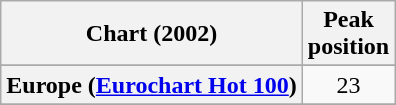<table class="wikitable sortable plainrowheaders" style="text-align:center">
<tr>
<th scope="col">Chart (2002)</th>
<th scope="col">Peak<br>position</th>
</tr>
<tr>
</tr>
<tr>
<th scope="row">Europe (<a href='#'>Eurochart Hot 100</a>)</th>
<td>23</td>
</tr>
<tr>
</tr>
<tr>
</tr>
<tr>
</tr>
</table>
